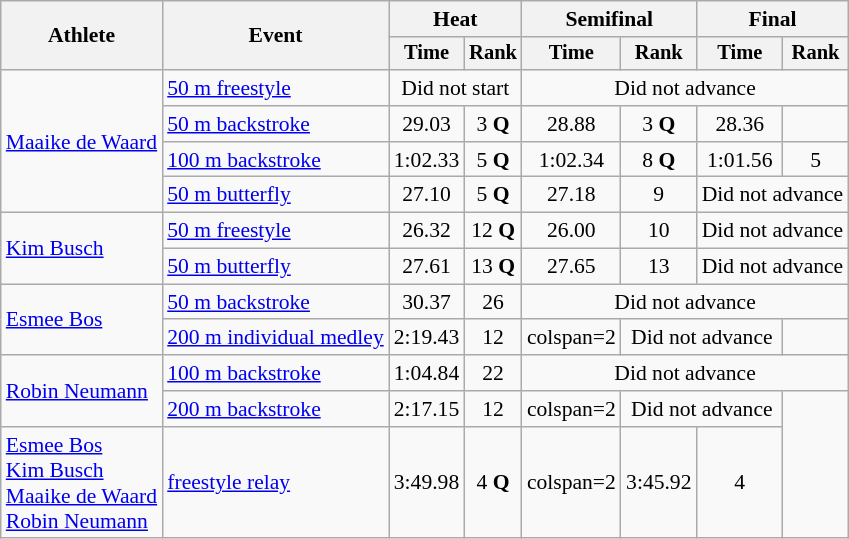<table class=wikitable style="font-size:90%">
<tr>
<th rowspan=2>Athlete</th>
<th rowspan=2>Event</th>
<th colspan="2">Heat</th>
<th colspan="2">Semifinal</th>
<th colspan="2">Final</th>
</tr>
<tr style="font-size:95%">
<th>Time</th>
<th>Rank</th>
<th>Time</th>
<th>Rank</th>
<th>Time</th>
<th>Rank</th>
</tr>
<tr align=center>
<td align=left rowspan=4><a href='#'>Maaike de Waard</a></td>
<td align=left><a href='#'>50 m freestyle</a></td>
<td colspan=2>Did not start</td>
<td colspan=4>Did not advance</td>
</tr>
<tr align=center>
<td align=left><a href='#'>50 m backstroke</a></td>
<td>29.03</td>
<td>3 <strong>Q</strong></td>
<td>28.88</td>
<td>3 <strong>Q</strong></td>
<td>28.36</td>
<td></td>
</tr>
<tr align=center>
<td align=left><a href='#'>100 m backstroke</a></td>
<td>1:02.33</td>
<td>5 <strong>Q</strong></td>
<td>1:02.34</td>
<td>8 <strong>Q</strong></td>
<td>1:01.56</td>
<td>5</td>
</tr>
<tr align=center>
<td align=left><a href='#'>50 m butterfly</a></td>
<td>27.10</td>
<td>5 <strong>Q</strong></td>
<td>27.18</td>
<td>9</td>
<td colspan=2>Did not advance</td>
</tr>
<tr align=center>
<td align=left rowspan=2><a href='#'>Kim Busch</a></td>
<td align=left><a href='#'>50 m freestyle</a></td>
<td>26.32</td>
<td>12 <strong>Q</strong></td>
<td>26.00</td>
<td>10</td>
<td colspan=2>Did not advance</td>
</tr>
<tr align=center>
<td align=left><a href='#'>50 m butterfly</a></td>
<td>27.61</td>
<td>13 <strong>Q</strong></td>
<td>27.65</td>
<td>13</td>
<td colspan=2>Did not advance</td>
</tr>
<tr align=center>
<td align=left rowspan=2><a href='#'>Esmee Bos</a></td>
<td align=left><a href='#'>50 m backstroke</a></td>
<td>30.37</td>
<td>26</td>
<td colspan=4>Did not advance</td>
</tr>
<tr align=center>
<td align=left><a href='#'>200 m individual medley</a></td>
<td>2:19.43</td>
<td>12</td>
<td>colspan=2 </td>
<td colspan=2>Did not advance</td>
</tr>
<tr align=center>
<td align=left rowspan=2><a href='#'>Robin Neumann</a></td>
<td align=left><a href='#'>100 m backstroke</a></td>
<td>1:04.84</td>
<td>22</td>
<td colspan=4>Did not advance</td>
</tr>
<tr align=center>
<td align=left><a href='#'>200 m backstroke</a></td>
<td>2:17.15</td>
<td>12</td>
<td>colspan=2 </td>
<td colspan=2>Did not advance</td>
</tr>
<tr align=center>
<td align=left><a href='#'>Esmee Bos</a><br><a href='#'>Kim Busch</a><br><a href='#'>Maaike de Waard</a><br><a href='#'>Robin Neumann</a></td>
<td align=left><a href='#'> freestyle relay</a></td>
<td>3:49.98</td>
<td>4 <strong>Q</strong></td>
<td>colspan=2 </td>
<td>3:45.92</td>
<td>4</td>
</tr>
</table>
